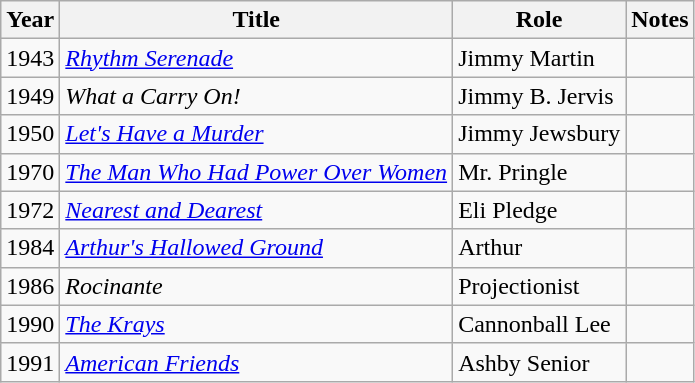<table class="wikitable">
<tr>
<th>Year</th>
<th>Title</th>
<th>Role</th>
<th>Notes</th>
</tr>
<tr>
<td>1943</td>
<td><em><a href='#'>Rhythm Serenade</a></em></td>
<td>Jimmy Martin</td>
<td></td>
</tr>
<tr>
<td>1949</td>
<td><em>What a Carry On!</em></td>
<td>Jimmy B. Jervis</td>
<td></td>
</tr>
<tr>
<td>1950</td>
<td><em><a href='#'>Let's Have a Murder</a></em></td>
<td>Jimmy Jewsbury</td>
<td></td>
</tr>
<tr>
<td>1970</td>
<td><em><a href='#'>The Man Who Had Power Over Women</a></em></td>
<td>Mr. Pringle</td>
<td></td>
</tr>
<tr>
<td>1972</td>
<td><em><a href='#'>Nearest and Dearest</a></em></td>
<td>Eli Pledge</td>
<td></td>
</tr>
<tr>
<td>1984</td>
<td><em><a href='#'>Arthur's Hallowed Ground</a></em></td>
<td>Arthur</td>
<td></td>
</tr>
<tr>
<td>1986</td>
<td><em>Rocinante</em></td>
<td>Projectionist</td>
<td></td>
</tr>
<tr>
<td>1990</td>
<td><em><a href='#'>The Krays</a></em></td>
<td>Cannonball Lee</td>
<td></td>
</tr>
<tr>
<td>1991</td>
<td><em><a href='#'>American Friends</a></em></td>
<td>Ashby Senior</td>
<td></td>
</tr>
</table>
